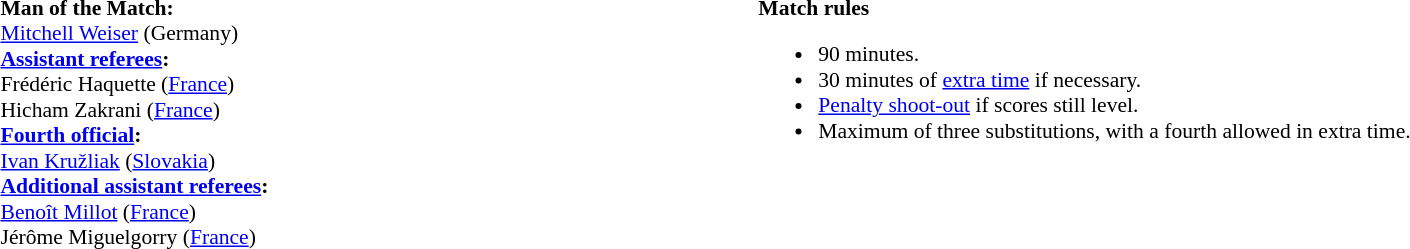<table style="width:100%; font-size:90%;">
<tr>
<td><br><strong>Man of the Match:</strong>
<br><a href='#'>Mitchell Weiser</a> (Germany)<br><strong><a href='#'>Assistant referees</a>:</strong>
<br>Frédéric Haquette (<a href='#'>France</a>)
<br>Hicham Zakrani (<a href='#'>France</a>)
<br><strong><a href='#'>Fourth official</a>:</strong>
<br><a href='#'>Ivan Kružliak</a> (<a href='#'>Slovakia</a>)
<br><strong><a href='#'>Additional assistant referees</a>:</strong>
<br><a href='#'>Benoît Millot</a> (<a href='#'>France</a>)
<br>Jérôme Miguelgorry (<a href='#'>France</a>)</td>
<td style="width:60%; vertical-align:top;"><br><strong>Match rules</strong><ul><li>90 minutes.</li><li>30 minutes of <a href='#'>extra time</a> if necessary.</li><li><a href='#'>Penalty shoot-out</a> if scores still level.</li><li>Maximum of three substitutions, with a fourth allowed in extra time.</li></ul></td>
</tr>
</table>
